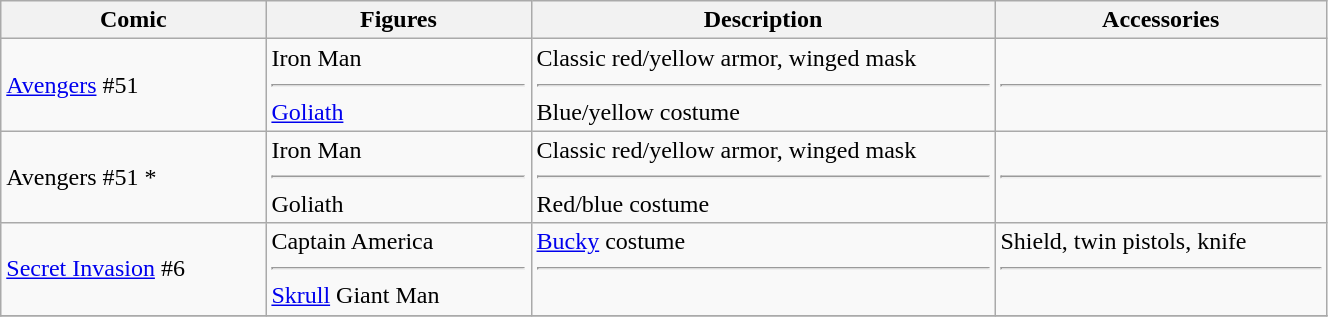<table class="wikitable" width="70%">
<tr>
<th width=20%>Comic</th>
<th width=20%>Figures</th>
<th width=35%>Description</th>
<th width=25%>Accessories</th>
</tr>
<tr>
<td><a href='#'>Avengers</a> #51</td>
<td>Iron Man<hr><a href='#'>Goliath</a></td>
<td>Classic red/yellow armor, winged mask<hr>Blue/yellow costume</td>
<td> <hr> </td>
</tr>
<tr>
<td>Avengers #51 *</td>
<td>Iron Man<hr>Goliath</td>
<td>Classic red/yellow armor, winged mask<hr>Red/blue costume</td>
<td> <hr> </td>
</tr>
<tr>
<td><a href='#'>Secret Invasion</a> #6</td>
<td>Captain America<hr><a href='#'>Skrull</a> Giant Man</td>
<td><a href='#'>Bucky</a> costume<hr> </td>
<td>Shield, twin pistols, knife<hr> </td>
</tr>
<tr>
</tr>
</table>
